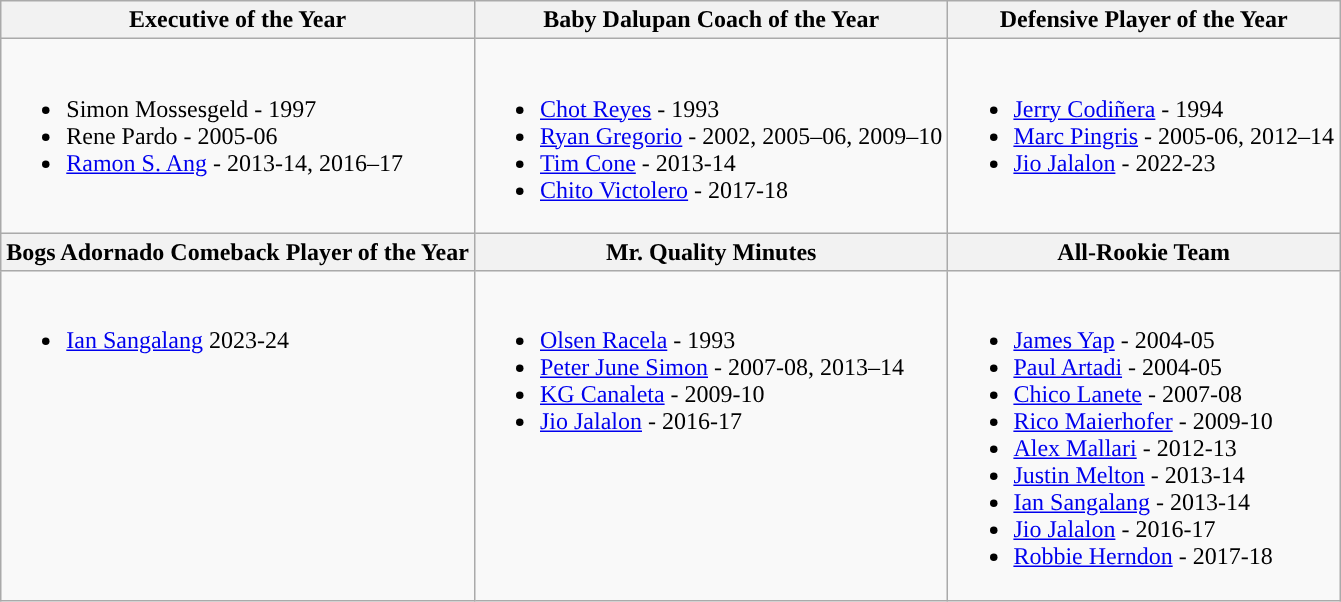<table class=wikitable>
<tr>
<th>Executive of the Year</th>
<th>Baby Dalupan Coach of the Year</th>
<th>Defensive Player of the Year</th>
</tr>
<tr>
<td valign="top"><br><ul><li>Simon Mossesgeld - 1997</li><li>Rene Pardo - 2005-06</li><li><a href='#'>Ramon S. Ang</a> - 2013-14, 2016–17</li></ul></td>
<td valign="top"><br><ul><li><a href='#'>Chot Reyes</a> - 1993</li><li><a href='#'>Ryan Gregorio</a> - 2002, 2005–06, 2009–10</li><li><a href='#'>Tim Cone</a> - 2013-14</li><li><a href='#'>Chito Victolero</a> - 2017-18</li></ul></td>
<td valign="top"><br><ul><li><a href='#'>Jerry Codiñera</a> - 1994</li><li><a href='#'>Marc Pingris</a> - 2005-06, 2012–14</li><li><a href='#'>Jio Jalalon</a> - 2022-23</li></ul></td>
</tr>
<tr>
<th>Bogs Adornado Comeback Player of the Year</th>
<th>Mr. Quality Minutes</th>
<th>All-Rookie Team</th>
</tr>
<tr>
<td valign="top"><br><ul><li><a href='#'>Ian Sangalang</a> 2023-24</li></ul></td>
<td valign="top"><br><ul><li><a href='#'>Olsen Racela</a> - 1993</li><li><a href='#'>Peter June Simon</a> - 2007-08, 2013–14</li><li><a href='#'>KG Canaleta</a> - 2009-10</li><li><a href='#'>Jio Jalalon</a> - 2016-17</li></ul></td>
<td valign="top"><br><ul><li><a href='#'>James Yap</a> - 2004-05</li><li><a href='#'>Paul Artadi</a> - 2004-05</li><li><a href='#'>Chico Lanete</a> - 2007-08</li><li><a href='#'>Rico Maierhofer</a> - 2009-10</li><li><a href='#'>Alex Mallari</a> - 2012-13</li><li><a href='#'>Justin Melton</a> - 2013-14</li><li><a href='#'>Ian Sangalang</a> - 2013-14</li><li><a href='#'>Jio Jalalon</a> - 2016-17</li><li><a href='#'>Robbie Herndon</a> - 2017-18</li></ul></td>
</tr>
</table>
